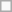<table class=wikitable>
<tr>
<td> </td>
</tr>
</table>
